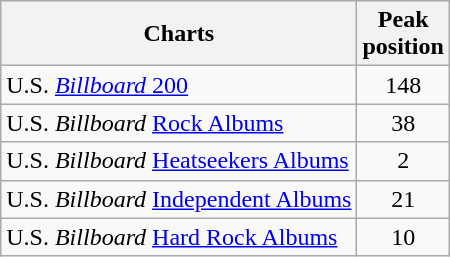<table class="wikitable sortable">
<tr>
<th align="left">Charts</th>
<th align="left">Peak<br>position</th>
</tr>
<tr>
<td>U.S. <a href='#'><em>Billboard</em> 200</a></td>
<td style="text-align:center;">148</td>
</tr>
<tr>
<td>U.S. <em>Billboard</em> <a href='#'>Rock Albums</a></td>
<td style="text-align:center;">38</td>
</tr>
<tr>
<td>U.S. <em>Billboard</em> <a href='#'>Heatseekers Albums</a></td>
<td style="text-align:center;">2</td>
</tr>
<tr>
<td>U.S. <em>Billboard</em> <a href='#'>Independent Albums</a></td>
<td style="text-align:center;">21</td>
</tr>
<tr>
<td>U.S. <em>Billboard</em> <a href='#'>Hard Rock Albums</a></td>
<td style="text-align:center;">10</td>
</tr>
</table>
